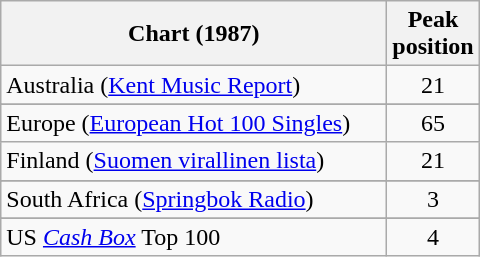<table class="wikitable sortable">
<tr>
<th width=250px>Chart (1987)</th>
<th>Peak<br>position</th>
</tr>
<tr>
<td>Australia (<a href='#'>Kent Music Report</a>)</td>
<td align="center">21</td>
</tr>
<tr>
</tr>
<tr>
</tr>
<tr>
</tr>
<tr>
<td>Europe (<a href='#'>European Hot 100 Singles</a>)</td>
<td align="center">65</td>
</tr>
<tr>
<td>Finland (<a href='#'>Suomen virallinen lista</a>)</td>
<td align="center">21</td>
</tr>
<tr>
</tr>
<tr>
</tr>
<tr>
</tr>
<tr>
</tr>
<tr>
</tr>
<tr>
<td>South Africa (<a href='#'>Springbok Radio</a>)</td>
<td align="center">3</td>
</tr>
<tr>
</tr>
<tr>
</tr>
<tr>
</tr>
<tr>
</tr>
<tr>
</tr>
<tr>
</tr>
<tr>
<td>US <em><a href='#'>Cash Box</a></em> Top 100</td>
<td align="center">4</td>
</tr>
</table>
